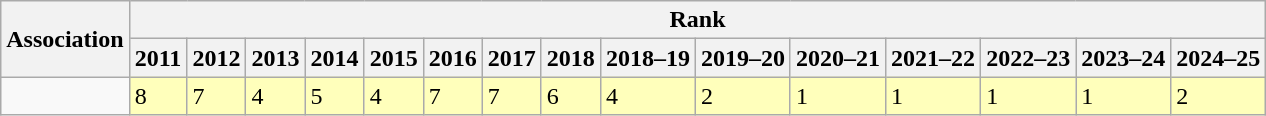<table class="wikitable sortable" style="texT–align: center;">
<tr>
<th rowspan=2>Association</th>
<th colspan=15>Rank </th>
</tr>
<tr>
<th data-sort-type="number">2011</th>
<th data-sort-type="number">2012</th>
<th data-sort-type="number">2013</th>
<th data-sort-type="number">2014</th>
<th data-sort-type="number">2015</th>
<th data-sort-type="number">2016</th>
<th data-sort-type="number">2017</th>
<th data-sort-type="number">2018</th>
<th data-sort-type="number">2018–19</th>
<th data-sort-type="number">2019–20</th>
<th data-sort-type="number">2020–21</th>
<th !data-sort-type="number">2021–22</th>
<th data-sort-type="number">2022–23</th>
<th data-sort-type="number">2023–24</th>
<th data-sort-type="number">2024–25</th>
</tr>
<tr>
<td align=left><strong></strong></td>
<td bgcolor=#FFFFBB>8 </td>
<td bgcolor=#FFFFBB>7 </td>
<td bgcolor=#FFFFBB>4 </td>
<td bgcolor=#FFFFBB>5 </td>
<td bgcolor=#FFFFBB>4 </td>
<td bgcolor=#FFFFBB>7 </td>
<td bgcolor=#FFFFBB>7 </td>
<td bgcolor=#FFFFBB>6 </td>
<td bgcolor=#FFFFBB>4 </td>
<td bgcolor=#FFFFBB>2 </td>
<td bgcolor=#FFFFBB>1 </td>
<td bgcolor=#FFFFBB>1 </td>
<td bgcolor=#FFFFBB>1 </td>
<td bgcolor=#FFFFBB>1 </td>
<td bgcolor=#FFFFBB>2 </td>
</tr>
</table>
